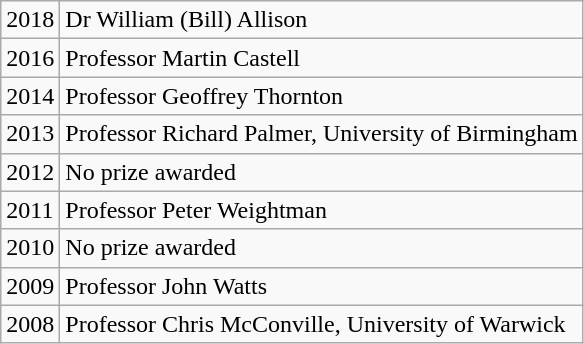<table class="wikitable">
<tr>
<td>2018</td>
<td>Dr William (Bill) Allison</td>
</tr>
<tr>
<td>2016</td>
<td>Professor Martin Castell</td>
</tr>
<tr>
<td>2014</td>
<td>Professor Geoffrey Thornton</td>
</tr>
<tr>
<td>2013</td>
<td>Professor Richard Palmer, University of Birmingham</td>
</tr>
<tr>
<td>2012</td>
<td>No prize awarded</td>
</tr>
<tr>
<td>2011</td>
<td>Professor Peter Weightman</td>
</tr>
<tr>
<td>2010</td>
<td>No prize awarded</td>
</tr>
<tr>
<td>2009</td>
<td>Professor John Watts</td>
</tr>
<tr>
<td>2008</td>
<td>Professor Chris McConville, University of Warwick</td>
</tr>
</table>
